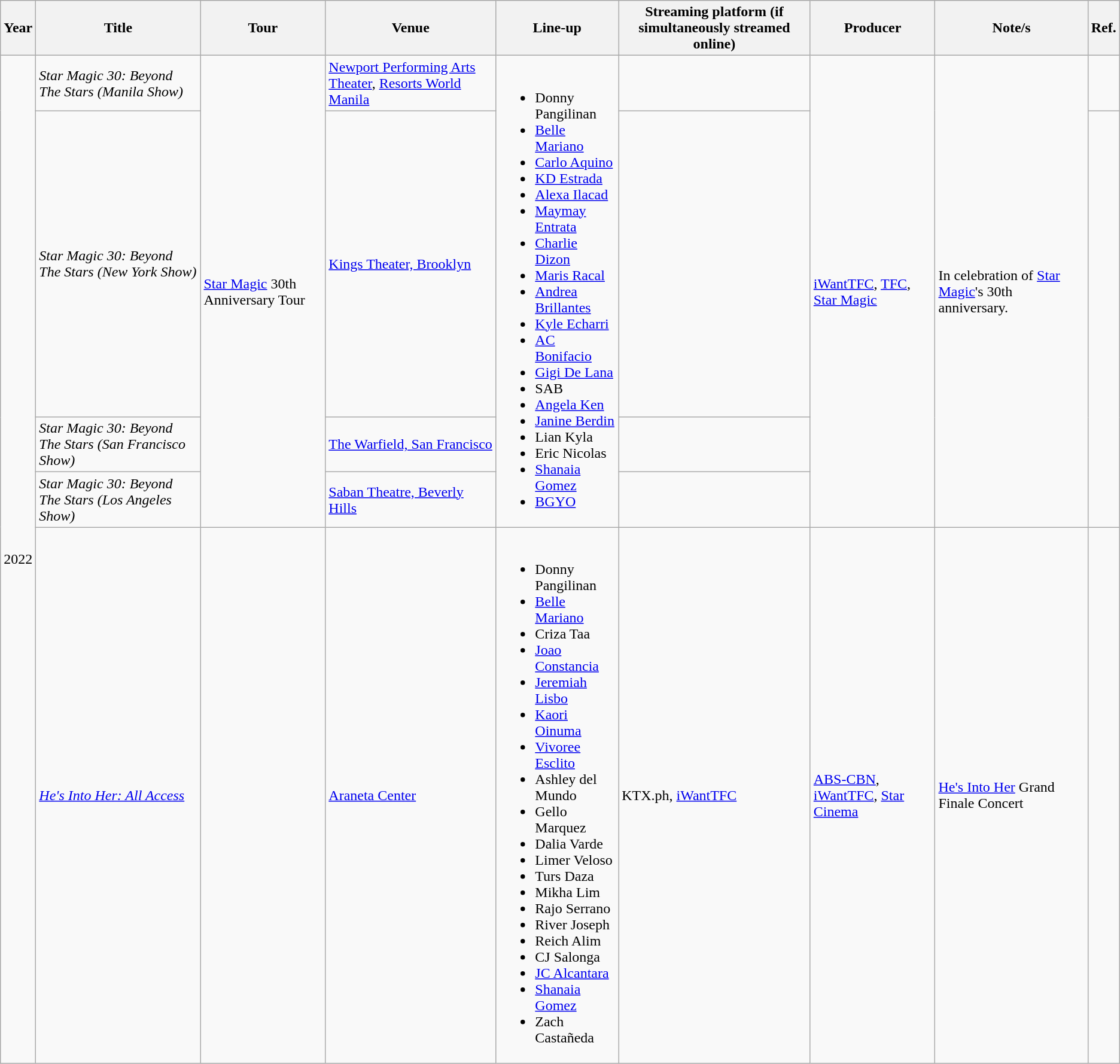<table class="wikitable">
<tr>
<th>Year</th>
<th>Title</th>
<th>Tour</th>
<th>Venue</th>
<th>Line-up</th>
<th>Streaming platform (if simultaneously streamed online)</th>
<th>Producer</th>
<th>Note/s</th>
<th>Ref.</th>
</tr>
<tr>
<td rowspan="5">2022</td>
<td><em>Star Magic 30: Beyond The Stars (Manila Show)</em></td>
<td rowspan="4"><a href='#'>Star Magic</a> 30th Anniversary Tour</td>
<td><a href='#'>Newport Performing Arts Theater</a>, <a href='#'>Resorts World Manila</a></td>
<td rowspan="4"><br><ul><li>Donny Pangilinan</li><li><a href='#'>Belle Mariano</a></li><li><a href='#'>Carlo Aquino</a></li><li><a href='#'>KD Estrada</a></li><li><a href='#'>Alexa Ilacad</a></li><li><a href='#'>Maymay Entrata</a></li><li><a href='#'>Charlie Dizon</a></li><li><a href='#'>Maris Racal</a></li><li><a href='#'>Andrea Brillantes</a></li><li><a href='#'>Kyle Echarri</a></li><li><a href='#'>AC Bonifacio</a></li><li><a href='#'>Gigi De Lana</a></li><li>SAB </li><li><a href='#'>Angela Ken</a></li><li><a href='#'>Janine Berdin</a></li><li>Lian Kyla</li><li>Eric Nicolas</li><li><a href='#'>Shanaia Gomez</a> </li><li><a href='#'>BGYO</a> </li></ul></td>
<td></td>
<td rowspan="4"><a href='#'>iWantTFC</a>, <a href='#'>TFC</a>, <a href='#'>Star Magic</a></td>
<td rowspan="4">In celebration of <a href='#'>Star Magic</a>'s 30th anniversary.</td>
<td></td>
</tr>
<tr>
<td><em>Star Magic 30: Beyond The Stars (New York Show)</em></td>
<td><a href='#'>Kings Theater, Brooklyn</a></td>
<td></td>
<td rowspan="3"></td>
</tr>
<tr>
<td><em>Star Magic 30: Beyond The Stars (San Francisco Show)</em></td>
<td><a href='#'>The Warfield, San Francisco</a></td>
<td></td>
</tr>
<tr>
<td><em>Star Magic 30: Beyond The Stars (Los Angeles Show)</em></td>
<td><a href='#'>Saban Theatre, Beverly Hills</a></td>
<td></td>
</tr>
<tr>
<td><em><a href='#'>He's Into Her: All Access</a></em></td>
<td></td>
<td><a href='#'>Araneta Center</a></td>
<td><br><ul><li>Donny Pangilinan</li><li><a href='#'>Belle Mariano</a></li><li>Criza Taa</li><li><a href='#'>Joao Constancia</a></li><li><a href='#'>Jeremiah Lisbo</a></li><li><a href='#'>Kaori Oinuma</a></li><li><a href='#'>Vivoree Esclito</a></li><li>Ashley del Mundo</li><li>Gello Marquez</li><li>Dalia Varde</li><li>Limer Veloso</li><li>Turs Daza</li><li>Mikha Lim</li><li>Rajo Serrano</li><li>River Joseph</li><li>Reich Alim</li><li>CJ Salonga</li><li><a href='#'>JC Alcantara</a></li><li><a href='#'>Shanaia Gomez</a></li><li>Zach Castañeda</li></ul></td>
<td>KTX.ph, <a href='#'>iWantTFC</a></td>
<td><a href='#'>ABS-CBN</a>, <a href='#'>iWantTFC</a>, <a href='#'>Star Cinema</a></td>
<td><a href='#'>He's Into Her</a> Grand Finale Concert</td>
<td></td>
</tr>
</table>
